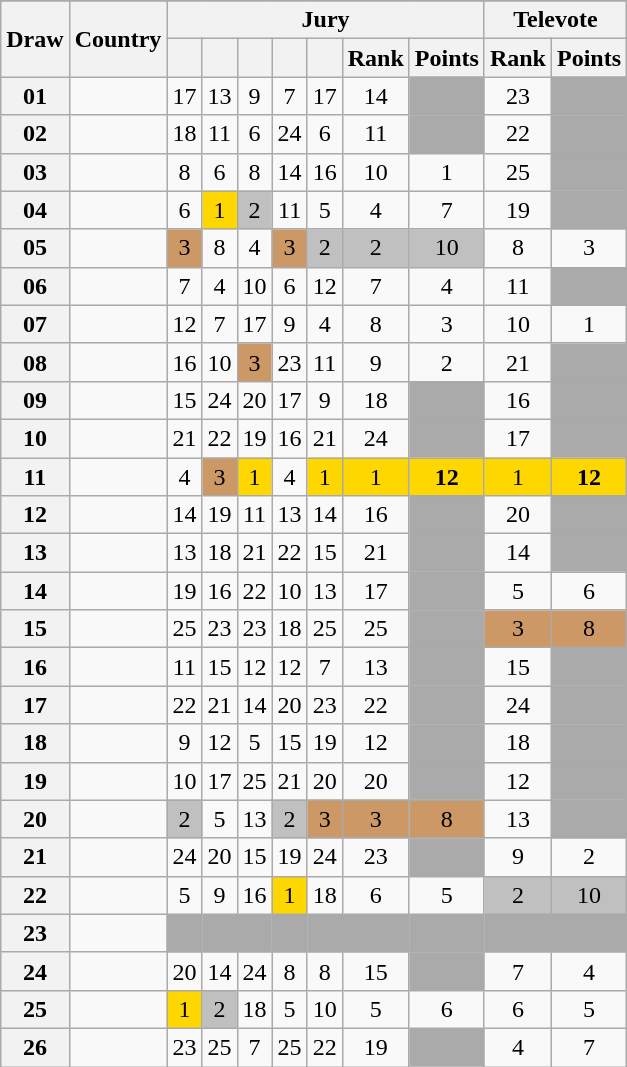<table class="sortable wikitable collapsible plainrowheaders" style="text-align:center;">
<tr>
</tr>
<tr>
<th scope="col" rowspan="2">Draw</th>
<th scope="col" rowspan="2">Country</th>
<th scope="col" colspan="7">Jury</th>
<th scope="col" colspan="2">Televote</th>
</tr>
<tr>
<th scope="col"><small></small></th>
<th scope="col"><small></small></th>
<th scope="col"><small></small></th>
<th scope="col"><small></small></th>
<th scope="col"><small></small></th>
<th scope="col">Rank</th>
<th scope="col">Points</th>
<th scope="col">Rank</th>
<th scope="col">Points</th>
</tr>
<tr>
<th scope="row" style="text-align:center;">01</th>
<td style="text-align:left;"></td>
<td>17</td>
<td>13</td>
<td>9</td>
<td>7</td>
<td>17</td>
<td>14</td>
<td style="background:#AAAAAA;"></td>
<td>23</td>
<td style="background:#AAAAAA;"></td>
</tr>
<tr>
<th scope="row" style="text-align:center;">02</th>
<td style="text-align:left;"></td>
<td>18</td>
<td>11</td>
<td>6</td>
<td>24</td>
<td>6</td>
<td>11</td>
<td style="background:#AAAAAA;"></td>
<td>22</td>
<td style="background:#AAAAAA;"></td>
</tr>
<tr>
<th scope="row" style="text-align:center;">03</th>
<td style="text-align:left;"></td>
<td>8</td>
<td>6</td>
<td>8</td>
<td>14</td>
<td>16</td>
<td>10</td>
<td>1</td>
<td>25</td>
<td style="background:#AAAAAA;"></td>
</tr>
<tr>
<th scope="row" style="text-align:center;">04</th>
<td style="text-align:left;"></td>
<td>6</td>
<td style="background:gold;">1</td>
<td style="background:silver;">2</td>
<td>11</td>
<td>5</td>
<td>4</td>
<td>7</td>
<td>19</td>
<td style="background:#AAAAAA;"></td>
</tr>
<tr>
<th scope="row" style="text-align:center;">05</th>
<td style="text-align:left;"></td>
<td style="background:#CC9966;">3</td>
<td>8</td>
<td>4</td>
<td style="background:#CC9966;">3</td>
<td style="background:silver;">2</td>
<td style="background:silver;">2</td>
<td style="background:silver;">10</td>
<td>8</td>
<td>3</td>
</tr>
<tr>
<th scope="row" style="text-align:center;">06</th>
<td style="text-align:left;"></td>
<td>7</td>
<td>4</td>
<td>10</td>
<td>6</td>
<td>12</td>
<td>7</td>
<td>4</td>
<td>11</td>
<td style="background:#AAAAAA;"></td>
</tr>
<tr>
<th scope="row" style="text-align:center;">07</th>
<td style="text-align:left;"></td>
<td>12</td>
<td>7</td>
<td>17</td>
<td>9</td>
<td>4</td>
<td>8</td>
<td>3</td>
<td>10</td>
<td>1</td>
</tr>
<tr>
<th scope="row" style="text-align:center;">08</th>
<td style="text-align:left;"></td>
<td>16</td>
<td>10</td>
<td style="background:#CC9966;">3</td>
<td>23</td>
<td>11</td>
<td>9</td>
<td>2</td>
<td>21</td>
<td style="background:#AAAAAA;"></td>
</tr>
<tr>
<th scope="row" style="text-align:center;">09</th>
<td style="text-align:left;"></td>
<td>15</td>
<td>24</td>
<td>20</td>
<td>17</td>
<td>9</td>
<td>18</td>
<td style="background:#AAAAAA;"></td>
<td>16</td>
<td style="background:#AAAAAA;"></td>
</tr>
<tr>
<th scope="row" style="text-align:center;">10</th>
<td style="text-align:left;"></td>
<td>21</td>
<td>22</td>
<td>19</td>
<td>16</td>
<td>21</td>
<td>24</td>
<td style="background:#AAAAAA;"></td>
<td>17</td>
<td style="background:#AAAAAA;"></td>
</tr>
<tr>
<th scope="row" style="text-align:center;">11</th>
<td style="text-align:left;"></td>
<td>4</td>
<td style="background:#CC9966;">3</td>
<td style="background:gold;">1</td>
<td>4</td>
<td style="background:gold;">1</td>
<td style="background:gold;">1</td>
<td style="background:gold;"><strong>12</strong></td>
<td style="background:gold;">1</td>
<td style="background:gold;"><strong>12</strong></td>
</tr>
<tr>
<th scope="row" style="text-align:center;">12</th>
<td style="text-align:left;"></td>
<td>14</td>
<td>19</td>
<td>11</td>
<td>13</td>
<td>14</td>
<td>16</td>
<td style="background:#AAAAAA;"></td>
<td>20</td>
<td style="background:#AAAAAA;"></td>
</tr>
<tr>
<th scope="row" style="text-align:center;">13</th>
<td style="text-align:left;"></td>
<td>13</td>
<td>18</td>
<td>21</td>
<td>22</td>
<td>15</td>
<td>21</td>
<td style="background:#AAAAAA;"></td>
<td>14</td>
<td style="background:#AAAAAA;"></td>
</tr>
<tr>
<th scope="row" style="text-align:center;">14</th>
<td style="text-align:left;"></td>
<td>19</td>
<td>16</td>
<td>22</td>
<td>10</td>
<td>13</td>
<td>17</td>
<td style="background:#AAAAAA;"></td>
<td>5</td>
<td>6</td>
</tr>
<tr>
<th scope="row" style="text-align:center;">15</th>
<td style="text-align:left;"></td>
<td>25</td>
<td>23</td>
<td>23</td>
<td>18</td>
<td>25</td>
<td>25</td>
<td style="background:#AAAAAA;"></td>
<td style="background:#CC9966;">3</td>
<td style="background:#CC9966;">8</td>
</tr>
<tr>
<th scope="row" style="text-align:center;">16</th>
<td style="text-align:left;"></td>
<td>11</td>
<td>15</td>
<td>12</td>
<td>12</td>
<td>7</td>
<td>13</td>
<td style="background:#AAAAAA;"></td>
<td>15</td>
<td style="background:#AAAAAA;"></td>
</tr>
<tr>
<th scope="row" style="text-align:center;">17</th>
<td style="text-align:left;"></td>
<td>22</td>
<td>21</td>
<td>14</td>
<td>20</td>
<td>23</td>
<td>22</td>
<td style="background:#AAAAAA;"></td>
<td>24</td>
<td style="background:#AAAAAA;"></td>
</tr>
<tr>
<th scope="row" style="text-align:center;">18</th>
<td style="text-align:left;"></td>
<td>9</td>
<td>12</td>
<td>5</td>
<td>15</td>
<td>19</td>
<td>12</td>
<td style="background:#AAAAAA;"></td>
<td>18</td>
<td style="background:#AAAAAA;"></td>
</tr>
<tr>
<th scope="row" style="text-align:center;">19</th>
<td style="text-align:left;"></td>
<td>10</td>
<td>17</td>
<td>25</td>
<td>21</td>
<td>20</td>
<td>20</td>
<td style="background:#AAAAAA;"></td>
<td>12</td>
<td style="background:#AAAAAA;"></td>
</tr>
<tr>
<th scope="row" style="text-align:center;">20</th>
<td style="text-align:left;"></td>
<td style="background:silver;">2</td>
<td>5</td>
<td>13</td>
<td style="background:silver;">2</td>
<td style="background:#CC9966;">3</td>
<td style="background:#CC9966;">3</td>
<td style="background:#CC9966;">8</td>
<td>13</td>
<td style="background:#AAAAAA;"></td>
</tr>
<tr>
<th scope="row" style="text-align:center;">21</th>
<td style="text-align:left;"></td>
<td>24</td>
<td>20</td>
<td>15</td>
<td>19</td>
<td>24</td>
<td>23</td>
<td style="background:#AAAAAA;"></td>
<td>9</td>
<td>2</td>
</tr>
<tr>
<th scope="row" style="text-align:center;">22</th>
<td style="text-align:left;"></td>
<td>5</td>
<td>9</td>
<td>16</td>
<td style="background:gold;">1</td>
<td>18</td>
<td>6</td>
<td>5</td>
<td style="background:silver;">2</td>
<td style="background:silver;">10</td>
</tr>
<tr class="sortbottom">
<th scope="row" style="text-align:center;">23</th>
<td style="text-align:left;"></td>
<td style="background:#AAAAAA;"></td>
<td style="background:#AAAAAA;"></td>
<td style="background:#AAAAAA;"></td>
<td style="background:#AAAAAA;"></td>
<td style="background:#AAAAAA;"></td>
<td style="background:#AAAAAA;"></td>
<td style="background:#AAAAAA;"></td>
<td style="background:#AAAAAA;"></td>
<td style="background:#AAAAAA;"></td>
</tr>
<tr>
<th scope="row" style="text-align:center;">24</th>
<td style="text-align:left;"></td>
<td>20</td>
<td>14</td>
<td>24</td>
<td>8</td>
<td>8</td>
<td>15</td>
<td style="background:#AAAAAA;"></td>
<td>7</td>
<td>4</td>
</tr>
<tr>
<th scope="row" style="text-align:center;">25</th>
<td style="text-align:left;"></td>
<td style="background:gold;">1</td>
<td style="background:silver;">2</td>
<td>18</td>
<td>5</td>
<td>10</td>
<td>5</td>
<td>6</td>
<td>6</td>
<td>5</td>
</tr>
<tr>
<th scope="row" style="text-align:center;">26</th>
<td style="text-align:left;"></td>
<td>23</td>
<td>25</td>
<td>7</td>
<td>25</td>
<td>22</td>
<td>19</td>
<td style="background:#AAAAAA;"></td>
<td>4</td>
<td>7</td>
</tr>
</table>
